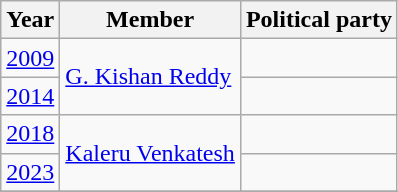<table class="wikitable sortable">
<tr>
<th>Year</th>
<th>Member</th>
<th colspan="2">Political party</th>
</tr>
<tr>
<td><a href='#'>2009</a></td>
<td rowspan="2"><a href='#'>G. Kishan Reddy</a></td>
<td></td>
</tr>
<tr>
<td><a href='#'>2014</a></td>
</tr>
<tr>
<td><a href='#'>2018</a></td>
<td rowspan=2><a href='#'>Kaleru Venkatesh</a></td>
<td></td>
</tr>
<tr>
<td><a href='#'>2023</a></td>
<td></td>
</tr>
<tr>
</tr>
</table>
